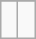<table class="wikitable">
<tr align="center">
</tr>
<tr align="center">
<td> </td>
<td> </td>
</tr>
</table>
